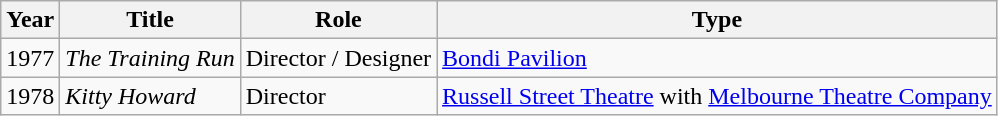<table class="wikitable">
<tr>
<th>Year</th>
<th>Title</th>
<th>Role</th>
<th>Type</th>
</tr>
<tr>
<td>1977</td>
<td><em>The Training Run</em></td>
<td>Director / Designer</td>
<td><a href='#'>Bondi Pavilion</a></td>
</tr>
<tr>
<td>1978</td>
<td><em>Kitty Howard</em></td>
<td>Director</td>
<td><a href='#'>Russell Street Theatre</a> with <a href='#'>Melbourne Theatre Company</a></td>
</tr>
</table>
